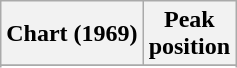<table class="wikitable">
<tr>
<th align="left">Chart (1969)</th>
<th style="text-align:center;">Peak<br>position</th>
</tr>
<tr>
</tr>
<tr>
</tr>
</table>
